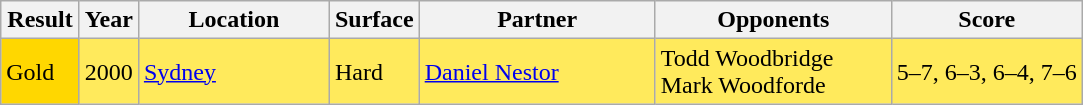<table class=wikitable>
<tr>
<th style="width:45px">Result</th>
<th style="width:30px">Year</th>
<th style="width:120px">Location</th>
<th style="width:50px">Surface</th>
<th style="width:150px">Partner</th>
<th style="width:150px">Opponents</th>
<th style="width:120px" class="unsortable">Score</th>
</tr>
<tr bgcolor=#ffea5c>
<td bgcolor=gold>Gold</td>
<td>2000</td>
<td><a href='#'>Sydney</a></td>
<td>Hard</td>
<td> <a href='#'>Daniel Nestor</a></td>
<td> Todd Woodbridge <br>  Mark Woodforde</td>
<td>5–7, 6–3, 6–4, 7–6</td>
</tr>
</table>
